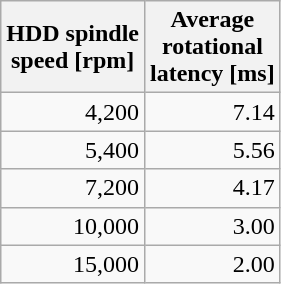<table class="wikitable floatright">
<tr>
<th>HDD spindle<br>speed [rpm]</th>
<th>Average<br>rotational<br>latency [ms]</th>
</tr>
<tr align="right">
<td>4,200</td>
<td>7.14</td>
</tr>
<tr align="right">
<td>5,400</td>
<td>5.56</td>
</tr>
<tr align="right">
<td>7,200</td>
<td>4.17</td>
</tr>
<tr align="right">
<td>10,000</td>
<td>3.00</td>
</tr>
<tr align="right">
<td>15,000</td>
<td>2.00</td>
</tr>
</table>
